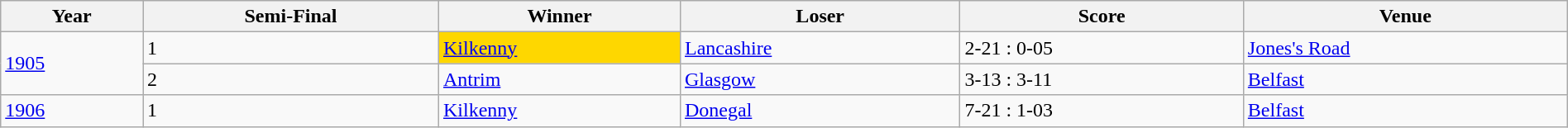<table class="wikitable" width=100%>
<tr>
<th>Year</th>
<th>Semi-Final</th>
<th>Winner</th>
<th>Loser</th>
<th>Score</th>
<th>Venue</th>
</tr>
<tr>
<td rowspan=2><a href='#'>1905</a></td>
<td>1</td>
<td style="background-color:#FED700"><a href='#'>Kilkenny</a></td>
<td><a href='#'>Lancashire</a></td>
<td>2-21 : 0-05</td>
<td><a href='#'>Jones's Road</a></td>
</tr>
<tr>
<td>2</td>
<td><a href='#'>Antrim</a></td>
<td><a href='#'>Glasgow</a></td>
<td>3-13 : 3-11</td>
<td><a href='#'>Belfast</a></td>
</tr>
<tr>
<td rowspan=1><a href='#'>1906</a></td>
<td>1</td>
<td><a href='#'>Kilkenny</a></td>
<td><a href='#'>Donegal</a></td>
<td>7-21 : 1-03</td>
<td><a href='#'>Belfast</a></td>
</tr>
</table>
